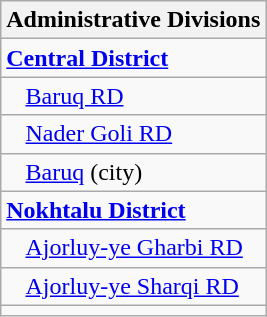<table class="wikitable">
<tr>
<th>Administrative Divisions</th>
</tr>
<tr>
<td><strong><a href='#'>Central District</a></strong></td>
</tr>
<tr>
<td style="padding-left: 1em;"><a href='#'>Baruq RD</a></td>
</tr>
<tr>
<td style="padding-left: 1em;"><a href='#'>Nader Goli RD</a></td>
</tr>
<tr>
<td style="padding-left: 1em;"><a href='#'>Baruq</a> (city)</td>
</tr>
<tr>
<td><strong><a href='#'>Nokhtalu District</a></strong></td>
</tr>
<tr>
<td style="padding-left: 1em;"><a href='#'>Ajorluy-ye Gharbi RD</a></td>
</tr>
<tr>
<td style="padding-left: 1em;"><a href='#'>Ajorluy-ye Sharqi RD</a></td>
</tr>
<tr>
<td colspan=1></td>
</tr>
</table>
